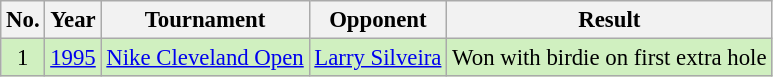<table class="wikitable" style="font-size:95%;">
<tr>
<th>No.</th>
<th>Year</th>
<th>Tournament</th>
<th>Opponent</th>
<th>Result</th>
</tr>
<tr style="background:#D0F0C0;">
<td align=center>1</td>
<td><a href='#'>1995</a></td>
<td><a href='#'>Nike Cleveland Open</a></td>
<td> <a href='#'>Larry Silveira</a></td>
<td>Won with birdie on first extra hole</td>
</tr>
</table>
